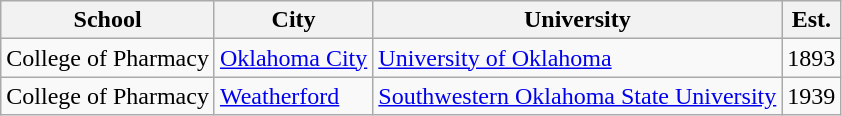<table class="wikitable sortable">
<tr>
<th scope="col">School</th>
<th scope="col">City</th>
<th scope="col">University</th>
<th scope="col">Est.</th>
</tr>
<tr>
<td>College of Pharmacy</td>
<td><a href='#'>Oklahoma City</a></td>
<td><a href='#'>University of Oklahoma</a></td>
<td>1893</td>
</tr>
<tr>
<td>College of Pharmacy</td>
<td><a href='#'>Weatherford</a></td>
<td><a href='#'>Southwestern Oklahoma State University</a></td>
<td>1939</td>
</tr>
</table>
